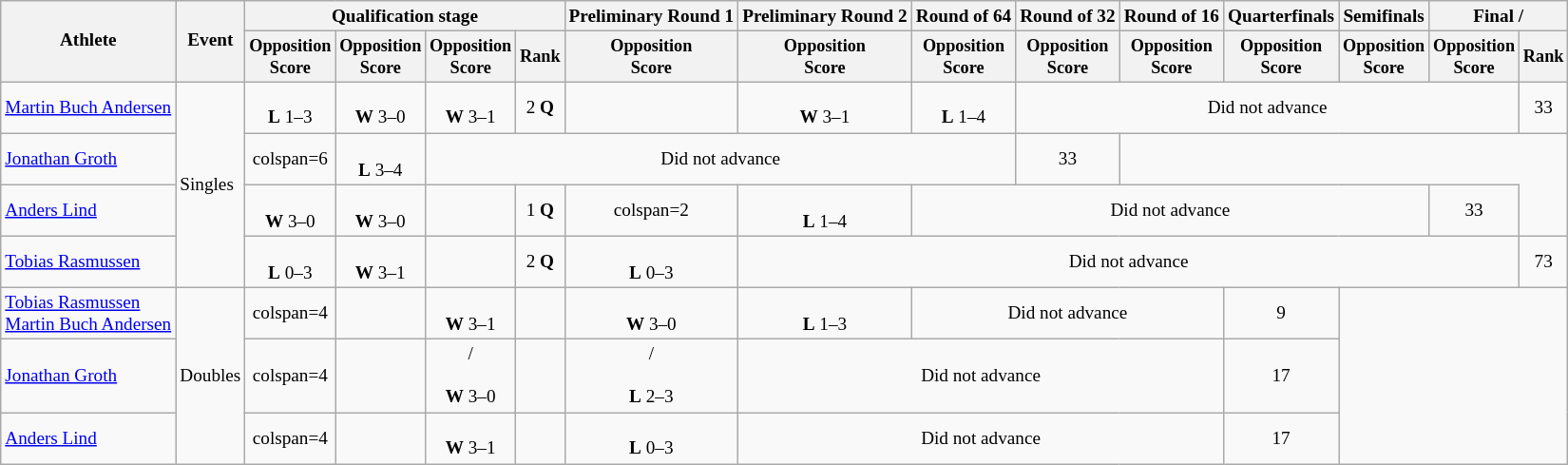<table class=wikitable style=font-size:80%;text-align:center>
<tr>
<th rowspan=2>Athlete</th>
<th rowspan=2>Event</th>
<th colspan=4>Qualification stage</th>
<th>Preliminary Round 1</th>
<th>Preliminary Round 2</th>
<th>Round of 64</th>
<th>Round of 32</th>
<th>Round of 16</th>
<th>Quarterfinals</th>
<th>Semifinals</th>
<th colspan=2>Final / </th>
</tr>
<tr style=font-size:95%>
<th>Opposition<br>Score</th>
<th>Opposition<br>Score</th>
<th>Opposition<br>Score</th>
<th>Rank</th>
<th>Opposition<br>Score</th>
<th>Opposition<br>Score</th>
<th>Opposition<br>Score</th>
<th>Opposition<br>Score</th>
<th>Opposition<br>Score</th>
<th>Opposition<br>Score</th>
<th>Opposition<br>Score</th>
<th>Opposition<br>Score</th>
<th>Rank</th>
</tr>
<tr align=center>
<td align=left><a href='#'>Martin Buch Andersen</a></td>
<td align=left rowspan=4>Singles</td>
<td><br><strong>L</strong> 1–3</td>
<td><br><strong>W</strong> 3–0</td>
<td><br><strong>W</strong> 3–1</td>
<td>2 <strong>Q</strong></td>
<td></td>
<td><br><strong>W</strong> 3–1</td>
<td><br><strong>L</strong> 1–4</td>
<td colspan=5>Did not advance</td>
<td>33</td>
</tr>
<tr align=center>
<td align=left><a href='#'>Jonathan Groth</a></td>
<td>colspan=6</td>
<td><br><strong>L</strong> 3–4</td>
<td colspan=5>Did not advance</td>
<td>33</td>
</tr>
<tr align=center>
<td align=left><a href='#'>Anders Lind</a></td>
<td><br><strong>W</strong> 3–0</td>
<td><br><strong>W</strong> 3–0</td>
<td></td>
<td>1 <strong>Q</strong></td>
<td>colspan=2</td>
<td><br><strong>L</strong> 1–4</td>
<td colspan=5>Did not advance</td>
<td>33</td>
</tr>
<tr align=center>
<td align=left><a href='#'>Tobias Rasmussen</a></td>
<td><br><strong>L</strong> 0–3</td>
<td><br><strong>W</strong> 3–1</td>
<td></td>
<td>2 <strong>Q</strong></td>
<td><br><strong>L</strong> 0–3</td>
<td colspan=7>Did not advance</td>
<td>73</td>
</tr>
<tr align=center>
<td align=left><a href='#'>Tobias Rasmussen</a><br><a href='#'>Martin Buch Andersen</a></td>
<td rowspan=3>Doubles</td>
<td>colspan=4</td>
<td></td>
<td><br><strong>W</strong> 3–1</td>
<td></td>
<td><br><strong>W</strong> 3–0</td>
<td><br><strong>L</strong> 1–3</td>
<td colspan=3>Did not advance</td>
<td>9</td>
</tr>
<tr align=center>
<td align=left><a href='#'>Jonathan Groth</a><br></td>
<td>colspan=4</td>
<td></td>
<td> /<br><br><strong>W</strong> 3–0</td>
<td></td>
<td> /<br><br><strong>L</strong> 2–3</td>
<td colspan=4>Did not advance</td>
<td>17</td>
</tr>
<tr align=center>
<td align=left><a href='#'>Anders Lind</a><br></td>
<td>colspan=4</td>
<td></td>
<td><br><strong>W</strong> 3–1</td>
<td></td>
<td><br><strong>L</strong> 0–3</td>
<td colspan=4>Did not advance</td>
<td>17</td>
</tr>
</table>
